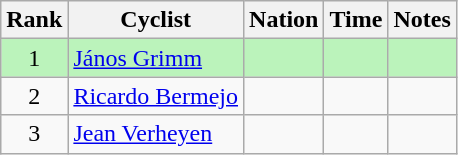<table class="wikitable sortable" style="text-align:center">
<tr>
<th>Rank</th>
<th>Cyclist</th>
<th>Nation</th>
<th>Time</th>
<th>Notes</th>
</tr>
<tr bgcolor=bbf3bb>
<td>1</td>
<td align=left><a href='#'>János Grimm</a></td>
<td align=left></td>
<td></td>
<td></td>
</tr>
<tr>
<td>2</td>
<td align=left><a href='#'>Ricardo Bermejo</a></td>
<td align=left></td>
<td></td>
<td></td>
</tr>
<tr>
<td>3</td>
<td align=left><a href='#'>Jean Verheyen</a></td>
<td align=left></td>
<td></td>
<td></td>
</tr>
</table>
